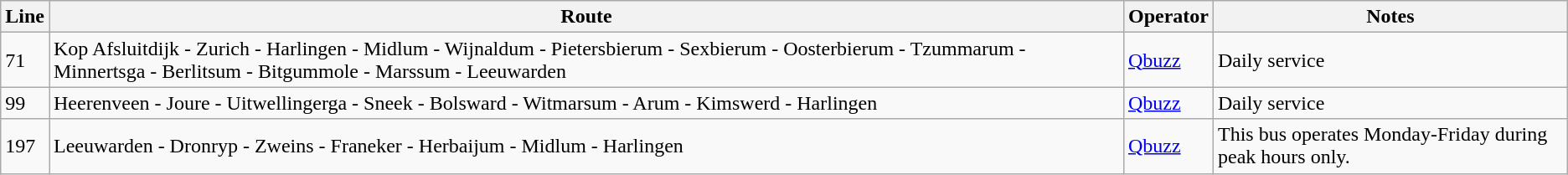<table class="wikitable">
<tr>
<th>Line</th>
<th>Route</th>
<th>Operator</th>
<th>Notes</th>
</tr>
<tr>
<td>71</td>
<td>Kop Afsluitdijk - Zurich - Harlingen - Midlum - Wijnaldum - Pietersbierum - Sexbierum - Oosterbierum - Tzummarum - Minnertsga - Berlitsum - Bitgummole - Marssum - Leeuwarden</td>
<td><a href='#'>Qbuzz</a></td>
<td>Daily service</td>
</tr>
<tr>
<td>99</td>
<td>Heerenveen - Joure - Uitwellingerga - Sneek - Bolsward - Witmarsum - Arum - Kimswerd - Harlingen</td>
<td><a href='#'>Qbuzz</a></td>
<td>Daily service</td>
</tr>
<tr>
<td>197</td>
<td>Leeuwarden - Dronryp - Zweins - Franeker - Herbaijum - Midlum - Harlingen</td>
<td><a href='#'>Qbuzz</a></td>
<td>This bus operates Monday-Friday during peak hours only.</td>
</tr>
</table>
